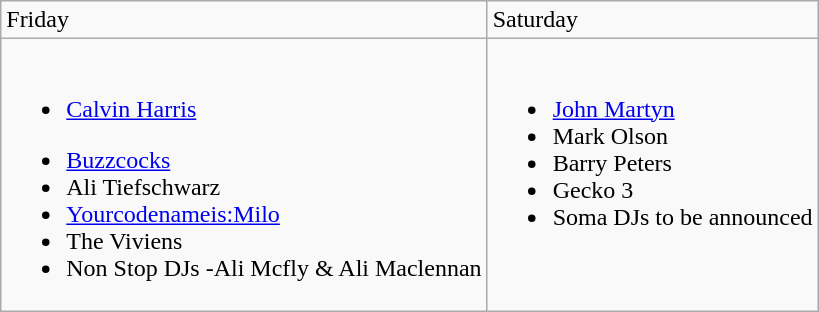<table class=wikitable>
<tr>
<td>Friday</td>
<td>Saturday</td>
</tr>
<tr valign=top>
<td><br><ul><li><a href='#'>Calvin Harris</a></li></ul><ul><li><a href='#'>Buzzcocks</a></li><li>Ali Tiefschwarz</li><li><a href='#'>Yourcodenameis:Milo</a></li><li>The Viviens</li><li>Non Stop DJs -Ali Mcfly & Ali Maclennan</li></ul></td>
<td><br><ul><li><a href='#'>John Martyn</a></li><li>Mark Olson</li><li>Barry Peters</li><li>Gecko 3</li><li>Soma DJs to be announced</li></ul></td>
</tr>
</table>
